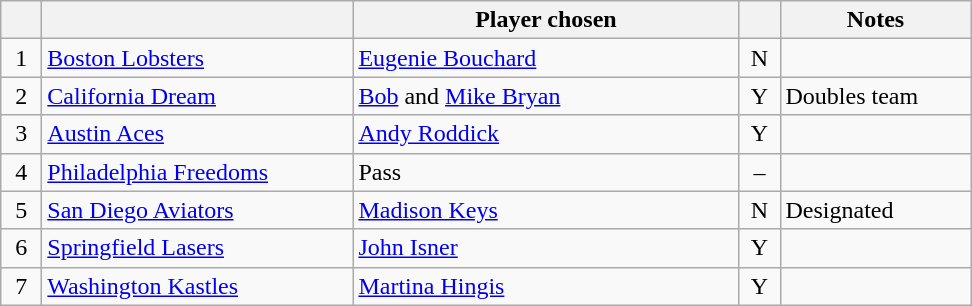<table class="wikitable" style="text-align:left">
<tr>
<th width="20px"></th>
<th width="200px"></th>
<th width="250px">Player chosen</th>
<th width="20px"></th>
<th width="120px">Notes</th>
</tr>
<tr>
<td style="text-align:center">1</td>
<td><a href='#'>Boston Lobsters</a></td>
<td> <a href='#'>Eugenie Bouchard</a></td>
<td style="text-align:center">N</td>
<td></td>
</tr>
<tr>
<td style="text-align:center">2</td>
<td><a href='#'>California Dream</a></td>
<td> <a href='#'>Bob</a> and <a href='#'>Mike Bryan</a></td>
<td style="text-align:center">Y</td>
<td>Doubles team</td>
</tr>
<tr>
<td style="text-align:center">3</td>
<td><a href='#'>Austin Aces</a></td>
<td> <a href='#'>Andy Roddick</a></td>
<td style="text-align:center">Y</td>
<td></td>
</tr>
<tr>
<td style="text-align:center">4</td>
<td><a href='#'>Philadelphia Freedoms</a></td>
<td>Pass</td>
<td style="text-align:center">–</td>
<td></td>
</tr>
<tr>
<td style="text-align:center">5</td>
<td><a href='#'>San Diego Aviators</a></td>
<td> <a href='#'>Madison Keys</a></td>
<td style="text-align:center">N</td>
<td>Designated</td>
</tr>
<tr>
<td style="text-align:center">6</td>
<td><a href='#'>Springfield Lasers</a></td>
<td> <a href='#'>John Isner</a></td>
<td style="text-align:center">Y</td>
<td></td>
</tr>
<tr>
<td style="text-align:center">7</td>
<td><a href='#'>Washington Kastles</a></td>
<td> <a href='#'>Martina Hingis</a></td>
<td style="text-align:center">Y</td>
<td></td>
</tr>
</table>
